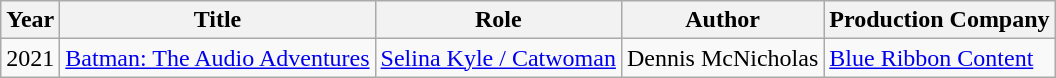<table class="wikitable">
<tr>
<th>Year</th>
<th>Title</th>
<th>Role</th>
<th>Author</th>
<th>Production Company</th>
</tr>
<tr>
<td>2021</td>
<td><a href='#'>Batman: The Audio Adventures</a></td>
<td><a href='#'>Selina Kyle / Catwoman</a></td>
<td>Dennis McNicholas</td>
<td><a href='#'>Blue Ribbon Content</a></td>
</tr>
</table>
